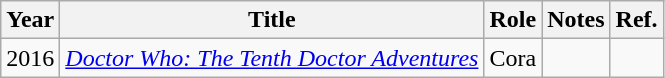<table class="wikitable">
<tr>
<th>Year</th>
<th>Title</th>
<th>Role</th>
<th>Notes</th>
<th>Ref.</th>
</tr>
<tr>
<td>2016</td>
<td><em><a href='#'>Doctor Who: The Tenth Doctor Adventures</a></em></td>
<td>Cora</td>
<td></td>
<td></td>
</tr>
</table>
